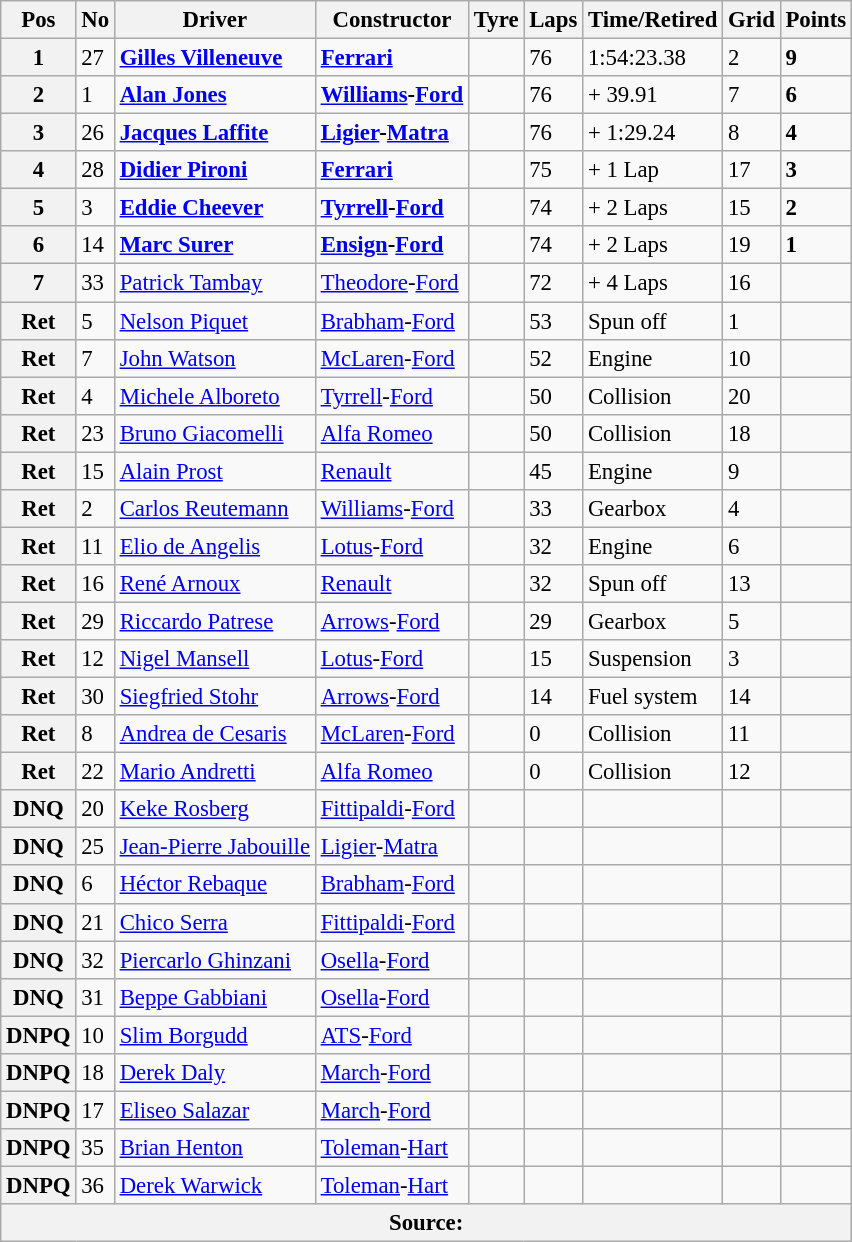<table class="wikitable" style="font-size: 95%;">
<tr>
<th>Pos</th>
<th>No</th>
<th>Driver</th>
<th>Constructor</th>
<th>Tyre</th>
<th>Laps</th>
<th>Time/Retired</th>
<th>Grid</th>
<th>Points</th>
</tr>
<tr>
<th>1</th>
<td>27</td>
<td> <strong><a href='#'>Gilles Villeneuve</a></strong></td>
<td><strong><a href='#'>Ferrari</a></strong></td>
<td></td>
<td>76</td>
<td>1:54:23.38</td>
<td>2</td>
<td><strong>9</strong></td>
</tr>
<tr>
<th>2</th>
<td>1</td>
<td> <strong><a href='#'>Alan Jones</a></strong></td>
<td><strong><a href='#'>Williams</a>-<a href='#'>Ford</a></strong></td>
<td></td>
<td>76</td>
<td>+ 39.91</td>
<td>7</td>
<td><strong>6</strong></td>
</tr>
<tr>
<th>3</th>
<td>26</td>
<td> <strong><a href='#'>Jacques Laffite</a></strong></td>
<td><strong><a href='#'>Ligier</a>-<a href='#'>Matra</a></strong></td>
<td></td>
<td>76</td>
<td>+ 1:29.24</td>
<td>8</td>
<td><strong>4</strong></td>
</tr>
<tr>
<th>4</th>
<td>28</td>
<td> <strong><a href='#'>Didier Pironi</a></strong></td>
<td><strong><a href='#'>Ferrari</a></strong></td>
<td></td>
<td>75</td>
<td>+ 1 Lap</td>
<td>17</td>
<td><strong>3</strong></td>
</tr>
<tr>
<th>5</th>
<td>3</td>
<td> <strong><a href='#'>Eddie Cheever</a></strong></td>
<td><strong><a href='#'>Tyrrell</a>-<a href='#'>Ford</a></strong></td>
<td></td>
<td>74</td>
<td>+ 2 Laps</td>
<td>15</td>
<td><strong>2</strong></td>
</tr>
<tr>
<th>6</th>
<td>14</td>
<td> <strong><a href='#'>Marc Surer</a></strong></td>
<td><strong><a href='#'>Ensign</a>-<a href='#'>Ford</a></strong></td>
<td></td>
<td>74</td>
<td>+ 2 Laps</td>
<td>19</td>
<td><strong>1</strong></td>
</tr>
<tr>
<th>7</th>
<td>33</td>
<td> <a href='#'>Patrick Tambay</a></td>
<td><a href='#'>Theodore</a>-<a href='#'>Ford</a></td>
<td></td>
<td>72</td>
<td>+ 4 Laps</td>
<td>16</td>
<td> </td>
</tr>
<tr>
<th>Ret</th>
<td>5</td>
<td> <a href='#'>Nelson Piquet</a></td>
<td><a href='#'>Brabham</a>-<a href='#'>Ford</a></td>
<td></td>
<td>53</td>
<td>Spun off</td>
<td>1</td>
<td> </td>
</tr>
<tr>
<th>Ret</th>
<td>7</td>
<td> <a href='#'>John Watson</a></td>
<td><a href='#'>McLaren</a>-<a href='#'>Ford</a></td>
<td></td>
<td>52</td>
<td>Engine</td>
<td>10</td>
<td> </td>
</tr>
<tr>
<th>Ret</th>
<td>4</td>
<td> <a href='#'>Michele Alboreto</a></td>
<td><a href='#'>Tyrrell</a>-<a href='#'>Ford</a></td>
<td></td>
<td>50</td>
<td>Collision</td>
<td>20</td>
<td> </td>
</tr>
<tr>
<th>Ret</th>
<td>23</td>
<td> <a href='#'>Bruno Giacomelli</a></td>
<td><a href='#'>Alfa Romeo</a></td>
<td></td>
<td>50</td>
<td>Collision</td>
<td>18</td>
<td> </td>
</tr>
<tr>
<th>Ret</th>
<td>15</td>
<td> <a href='#'>Alain Prost</a></td>
<td><a href='#'>Renault</a></td>
<td></td>
<td>45</td>
<td>Engine</td>
<td>9</td>
<td> </td>
</tr>
<tr>
<th>Ret</th>
<td>2</td>
<td> <a href='#'>Carlos Reutemann</a></td>
<td><a href='#'>Williams</a>-<a href='#'>Ford</a></td>
<td></td>
<td>33</td>
<td>Gearbox</td>
<td>4</td>
<td> </td>
</tr>
<tr>
<th>Ret</th>
<td>11</td>
<td> <a href='#'>Elio de Angelis</a></td>
<td><a href='#'>Lotus</a>-<a href='#'>Ford</a></td>
<td></td>
<td>32</td>
<td>Engine</td>
<td>6</td>
<td> </td>
</tr>
<tr>
<th>Ret</th>
<td>16</td>
<td> <a href='#'>René Arnoux</a></td>
<td><a href='#'>Renault</a></td>
<td></td>
<td>32</td>
<td>Spun off</td>
<td>13</td>
<td> </td>
</tr>
<tr>
<th>Ret</th>
<td>29</td>
<td> <a href='#'>Riccardo Patrese</a></td>
<td><a href='#'>Arrows</a>-<a href='#'>Ford</a></td>
<td></td>
<td>29</td>
<td>Gearbox</td>
<td>5</td>
<td> </td>
</tr>
<tr>
<th>Ret</th>
<td>12</td>
<td> <a href='#'>Nigel Mansell</a></td>
<td><a href='#'>Lotus</a>-<a href='#'>Ford</a></td>
<td></td>
<td>15</td>
<td>Suspension</td>
<td>3</td>
<td> </td>
</tr>
<tr>
<th>Ret</th>
<td>30</td>
<td> <a href='#'>Siegfried Stohr</a></td>
<td><a href='#'>Arrows</a>-<a href='#'>Ford</a></td>
<td></td>
<td>14</td>
<td>Fuel system</td>
<td>14</td>
<td> </td>
</tr>
<tr>
<th>Ret</th>
<td>8</td>
<td> <a href='#'>Andrea de Cesaris</a></td>
<td><a href='#'>McLaren</a>-<a href='#'>Ford</a></td>
<td></td>
<td>0</td>
<td>Collision</td>
<td>11</td>
<td> </td>
</tr>
<tr>
<th>Ret</th>
<td>22</td>
<td> <a href='#'>Mario Andretti</a></td>
<td><a href='#'>Alfa Romeo</a></td>
<td></td>
<td>0</td>
<td>Collision</td>
<td>12</td>
<td> </td>
</tr>
<tr>
<th>DNQ</th>
<td>20</td>
<td> <a href='#'>Keke Rosberg</a></td>
<td><a href='#'>Fittipaldi</a>-<a href='#'>Ford</a></td>
<td></td>
<td> </td>
<td> </td>
<td> </td>
<td> </td>
</tr>
<tr>
<th>DNQ</th>
<td>25</td>
<td> <a href='#'>Jean-Pierre Jabouille</a></td>
<td><a href='#'>Ligier</a>-<a href='#'>Matra</a></td>
<td></td>
<td> </td>
<td> </td>
<td> </td>
<td> </td>
</tr>
<tr>
<th>DNQ</th>
<td>6</td>
<td> <a href='#'>Héctor Rebaque</a></td>
<td><a href='#'>Brabham</a>-<a href='#'>Ford</a></td>
<td></td>
<td> </td>
<td> </td>
<td> </td>
<td> </td>
</tr>
<tr>
<th>DNQ</th>
<td>21</td>
<td> <a href='#'>Chico Serra</a></td>
<td><a href='#'>Fittipaldi</a>-<a href='#'>Ford</a></td>
<td></td>
<td> </td>
<td> </td>
<td> </td>
<td> </td>
</tr>
<tr>
<th>DNQ</th>
<td>32</td>
<td> <a href='#'>Piercarlo Ghinzani</a></td>
<td><a href='#'>Osella</a>-<a href='#'>Ford</a></td>
<td></td>
<td> </td>
<td> </td>
<td> </td>
<td> </td>
</tr>
<tr>
<th>DNQ</th>
<td>31</td>
<td> <a href='#'>Beppe Gabbiani</a></td>
<td><a href='#'>Osella</a>-<a href='#'>Ford</a></td>
<td></td>
<td> </td>
<td> </td>
<td> </td>
<td> </td>
</tr>
<tr>
<th>DNPQ</th>
<td>10</td>
<td> <a href='#'>Slim Borgudd</a></td>
<td><a href='#'>ATS</a>-<a href='#'>Ford</a></td>
<td></td>
<td> </td>
<td> </td>
<td> </td>
<td> </td>
</tr>
<tr>
<th>DNPQ</th>
<td>18</td>
<td> <a href='#'>Derek Daly</a></td>
<td><a href='#'>March</a>-<a href='#'>Ford</a></td>
<td></td>
<td> </td>
<td> </td>
<td> </td>
<td> </td>
</tr>
<tr>
<th>DNPQ</th>
<td>17</td>
<td> <a href='#'>Eliseo Salazar</a></td>
<td><a href='#'>March</a>-<a href='#'>Ford</a></td>
<td></td>
<td> </td>
<td> </td>
<td> </td>
<td> </td>
</tr>
<tr>
<th>DNPQ</th>
<td>35</td>
<td> <a href='#'>Brian Henton</a></td>
<td><a href='#'>Toleman</a>-<a href='#'>Hart</a></td>
<td></td>
<td> </td>
<td> </td>
<td> </td>
<td> </td>
</tr>
<tr>
<th>DNPQ</th>
<td>36</td>
<td> <a href='#'>Derek Warwick</a></td>
<td><a href='#'>Toleman</a>-<a href='#'>Hart</a></td>
<td></td>
<td> </td>
<td> </td>
<td> </td>
<td> </td>
</tr>
<tr>
<th colspan="9" style="text-align: center">Source: </th>
</tr>
</table>
